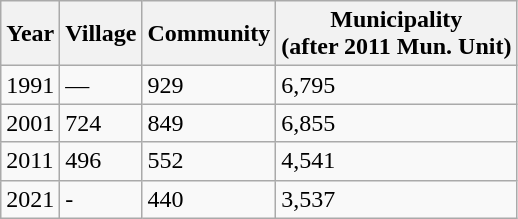<table class=wikitable>
<tr>
<th>Year</th>
<th>Village</th>
<th>Community</th>
<th>Municipality<br>(after 2011 Mun. Unit)</th>
</tr>
<tr>
<td>1991</td>
<td>—</td>
<td>929</td>
<td>6,795</td>
</tr>
<tr>
<td>2001</td>
<td>724</td>
<td>849</td>
<td>6,855</td>
</tr>
<tr>
<td>2011</td>
<td>496</td>
<td>552</td>
<td>4,541</td>
</tr>
<tr>
<td>2021</td>
<td>-</td>
<td>440</td>
<td>3,537</td>
</tr>
</table>
